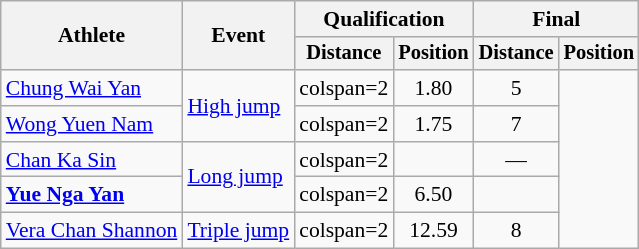<table class=wikitable style=font-size:90%;text-align:center>
<tr>
<th rowspan=2>Athlete</th>
<th rowspan=2>Event</th>
<th colspan=2>Qualification</th>
<th colspan=2>Final</th>
</tr>
<tr style=font-size:95%>
<th>Distance</th>
<th>Position</th>
<th>Distance</th>
<th>Position</th>
</tr>
<tr>
<td align=left><a href='#'>Chung Wai Yan</a></td>
<td align=left rowspan=2><a href='#'>High jump</a></td>
<td>colspan=2 </td>
<td>1.80</td>
<td>5</td>
</tr>
<tr>
<td align=left><a href='#'>Wong Yuen Nam</a></td>
<td>colspan=2 </td>
<td>1.75</td>
<td>7</td>
</tr>
<tr>
<td align=left><a href='#'>Chan Ka Sin</a></td>
<td align=left rowspan=2><a href='#'>Long jump</a></td>
<td>colspan=2 </td>
<td></td>
<td>—</td>
</tr>
<tr>
<td align=left><strong><a href='#'>Yue Nga Yan</a></strong></td>
<td>colspan=2 </td>
<td>6.50</td>
<td></td>
</tr>
<tr>
<td align=left><a href='#'>Vera Chan Shannon</a></td>
<td align=left><a href='#'>Triple jump</a></td>
<td>colspan=2 </td>
<td>12.59</td>
<td>8</td>
</tr>
</table>
